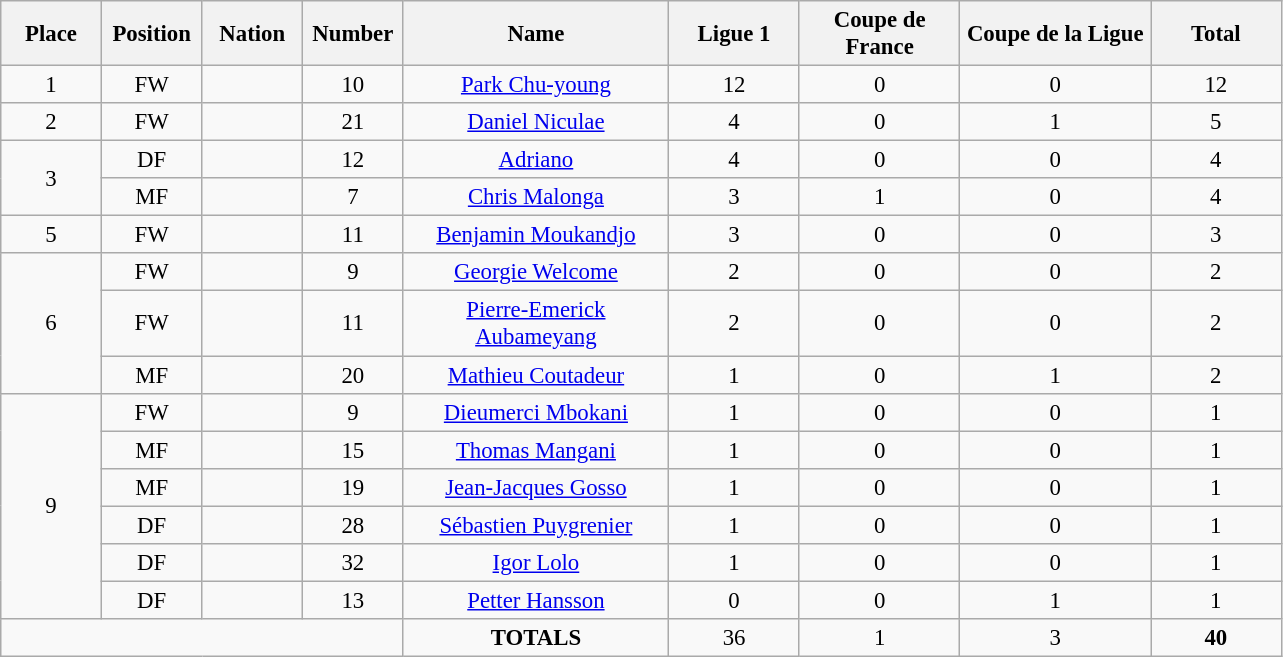<table class="wikitable" style="font-size: 95%; text-align: center;">
<tr>
<th width=60>Place</th>
<th width=60>Position</th>
<th width=60>Nation</th>
<th width=60>Number</th>
<th width=170>Name</th>
<th width=80>Ligue 1</th>
<th width=100>Coupe de France</th>
<th width=120>Coupe de la Ligue</th>
<th width=80>Total</th>
</tr>
<tr>
<td>1</td>
<td>FW</td>
<td></td>
<td>10</td>
<td><a href='#'>Park Chu-young</a></td>
<td>12</td>
<td>0</td>
<td>0</td>
<td>12</td>
</tr>
<tr>
<td>2</td>
<td>FW</td>
<td></td>
<td>21</td>
<td><a href='#'>Daniel Niculae</a></td>
<td>4</td>
<td>0</td>
<td>1</td>
<td>5</td>
</tr>
<tr>
<td rowspan="2">3</td>
<td>DF</td>
<td></td>
<td>12</td>
<td><a href='#'>Adriano</a></td>
<td>4</td>
<td>0</td>
<td>0</td>
<td>4</td>
</tr>
<tr>
<td>MF</td>
<td></td>
<td>7</td>
<td><a href='#'>Chris Malonga</a></td>
<td>3</td>
<td>1</td>
<td>0</td>
<td>4</td>
</tr>
<tr>
<td>5</td>
<td>FW</td>
<td></td>
<td>11</td>
<td><a href='#'>Benjamin Moukandjo</a></td>
<td>3</td>
<td>0</td>
<td>0</td>
<td>3</td>
</tr>
<tr>
<td rowspan="3">6</td>
<td>FW</td>
<td></td>
<td>9</td>
<td><a href='#'>Georgie Welcome</a></td>
<td>2</td>
<td>0</td>
<td>0</td>
<td>2</td>
</tr>
<tr>
<td>FW</td>
<td></td>
<td>11</td>
<td><a href='#'>Pierre-Emerick Aubameyang</a></td>
<td>2</td>
<td>0</td>
<td>0</td>
<td>2</td>
</tr>
<tr>
<td>MF</td>
<td></td>
<td>20</td>
<td><a href='#'>Mathieu Coutadeur</a></td>
<td>1</td>
<td>0</td>
<td>1</td>
<td>2</td>
</tr>
<tr>
<td rowspan="6">9</td>
<td>FW</td>
<td></td>
<td>9</td>
<td><a href='#'>Dieumerci Mbokani</a></td>
<td>1</td>
<td>0</td>
<td>0</td>
<td>1</td>
</tr>
<tr>
<td>MF</td>
<td></td>
<td>15</td>
<td><a href='#'>Thomas Mangani</a></td>
<td>1</td>
<td>0</td>
<td>0</td>
<td>1</td>
</tr>
<tr>
<td>MF</td>
<td></td>
<td>19</td>
<td><a href='#'>Jean-Jacques Gosso</a></td>
<td>1</td>
<td>0</td>
<td>0</td>
<td>1</td>
</tr>
<tr>
<td>DF</td>
<td></td>
<td>28</td>
<td><a href='#'>Sébastien Puygrenier</a></td>
<td>1</td>
<td>0</td>
<td>0</td>
<td>1</td>
</tr>
<tr>
<td>DF</td>
<td></td>
<td>32</td>
<td><a href='#'>Igor Lolo</a></td>
<td>1</td>
<td>0</td>
<td>0</td>
<td>1</td>
</tr>
<tr>
<td>DF</td>
<td></td>
<td>13</td>
<td><a href='#'>Petter Hansson</a></td>
<td>0</td>
<td>0</td>
<td>1</td>
<td>1</td>
</tr>
<tr>
<td colspan="4"></td>
<td><strong>TOTALS</strong></td>
<td>36</td>
<td>1</td>
<td>3</td>
<td><strong>40</strong></td>
</tr>
</table>
